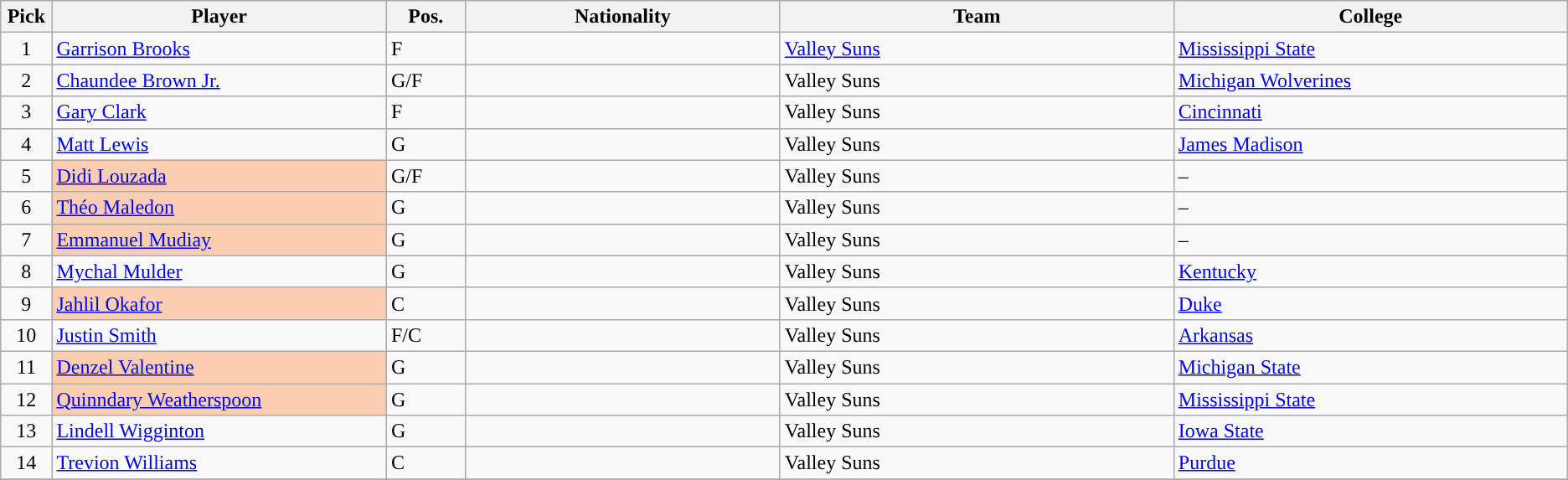<table class="wikitable sortable">
<tr>
<th width="1%">Pick</th>
<th width="17%">Player</th>
<th width="4%">Pos.</th>
<th width="16%">Nationality</th>
<th width="20%" class="unsortable">Team</th>
<th width="20%">College</th>
</tr>
<tr>
<td align=center>1</td>
<td><a href='#'>Garrison Brooks</a></td>
<td>F</td>
<td></td>
<td><a href='#'>Valley Suns</a></td>
<td><a href='#'>Mississippi State</a></td>
</tr>
<tr>
<td align=center>2</td>
<td><a href='#'>Chaundee Brown Jr.</a></td>
<td>G/F</td>
<td></td>
<td>Valley Suns</td>
<td><a href='#'>Michigan Wolverines</a></td>
</tr>
<tr>
<td align=center>3</td>
<td><a href='#'>Gary Clark</a></td>
<td>F</td>
<td></td>
<td>Valley Suns</td>
<td><a href='#'>Cincinnati</a></td>
</tr>
<tr>
<td align=center>4</td>
<td><a href='#'>Matt Lewis</a></td>
<td>G</td>
<td></td>
<td>Valley Suns</td>
<td><a href='#'>James Madison</a></td>
</tr>
<tr>
<td align=center>5</td>
<td style="background-color:#FBCEB1"><a href='#'>Didi Louzada</a></td>
<td>G/F</td>
<td></td>
<td>Valley Suns</td>
<td>–</td>
</tr>
<tr>
<td align=center>6</td>
<td style="background-color:#FBCEB1"><a href='#'>Théo Maledon</a></td>
<td>G</td>
<td></td>
<td>Valley Suns</td>
<td>–</td>
</tr>
<tr>
<td align=center>7</td>
<td style="background-color:#FBCEB1"><a href='#'>Emmanuel Mudiay</a></td>
<td>G</td>
<td></td>
<td>Valley Suns</td>
<td>–</td>
</tr>
<tr>
<td align=center>8</td>
<td><a href='#'>Mychal Mulder</a></td>
<td>G</td>
<td></td>
<td>Valley Suns</td>
<td><a href='#'>Kentucky</a></td>
</tr>
<tr>
<td align=center>9</td>
<td style="background-color:#FBCEB1"><a href='#'>Jahlil Okafor</a></td>
<td>C</td>
<td></td>
<td>Valley Suns</td>
<td><a href='#'>Duke</a></td>
</tr>
<tr>
<td align=center>10</td>
<td><a href='#'>Justin Smith</a></td>
<td>F/C</td>
<td></td>
<td>Valley Suns</td>
<td><a href='#'>Arkansas</a></td>
</tr>
<tr>
<td align=center>11</td>
<td style="background-color:#FBCEB1"><a href='#'>Denzel Valentine</a></td>
<td>G</td>
<td></td>
<td>Valley Suns</td>
<td><a href='#'>Michigan State</a></td>
</tr>
<tr>
<td align=center>12</td>
<td style="background-color:#FBCEB1"><a href='#'>Quinndary Weatherspoon</a></td>
<td>G</td>
<td></td>
<td>Valley Suns</td>
<td><a href='#'>Mississippi State</a></td>
</tr>
<tr>
<td align=center>13</td>
<td><a href='#'>Lindell Wigginton</a></td>
<td>G</td>
<td></td>
<td>Valley Suns</td>
<td><a href='#'>Iowa State</a></td>
</tr>
<tr>
<td align=center>14</td>
<td><a href='#'>Trevion Williams</a></td>
<td>C</td>
<td></td>
<td>Valley Suns</td>
<td><a href='#'>Purdue</a></td>
</tr>
<tr>
</tr>
</table>
